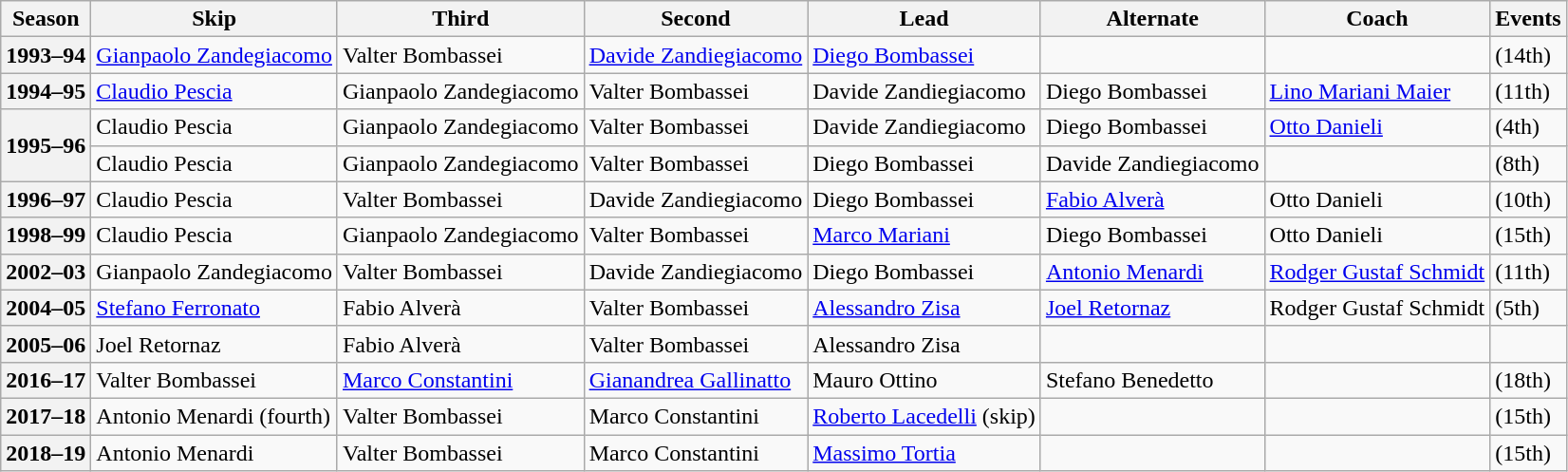<table class="wikitable">
<tr>
<th scope="col">Season</th>
<th scope="col">Skip</th>
<th scope="col">Third</th>
<th scope="col">Second</th>
<th scope="col">Lead</th>
<th scope="col">Alternate</th>
<th scope="col">Coach</th>
<th scope="col">Events</th>
</tr>
<tr>
<th scope="row">1993–94</th>
<td><a href='#'>Gianpaolo Zandegiacomo</a></td>
<td>Valter Bombassei</td>
<td><a href='#'>Davide Zandiegiacomo</a></td>
<td><a href='#'>Diego Bombassei</a></td>
<td></td>
<td></td>
<td> (14th)</td>
</tr>
<tr>
<th scope="row">1994–95</th>
<td><a href='#'>Claudio Pescia</a></td>
<td>Gianpaolo Zandegiacomo</td>
<td>Valter Bombassei</td>
<td>Davide Zandiegiacomo</td>
<td>Diego Bombassei</td>
<td><a href='#'>Lino Mariani Maier</a></td>
<td> (11th)</td>
</tr>
<tr>
<th scope="row" rowspan=2>1995–96</th>
<td>Claudio Pescia</td>
<td>Gianpaolo Zandegiacomo</td>
<td>Valter Bombassei</td>
<td>Davide Zandiegiacomo</td>
<td>Diego Bombassei</td>
<td><a href='#'>Otto Danieli</a></td>
<td> (4th)</td>
</tr>
<tr>
<td>Claudio Pescia</td>
<td>Gianpaolo Zandegiacomo</td>
<td>Valter Bombassei</td>
<td>Diego Bombassei</td>
<td>Davide Zandiegiacomo</td>
<td></td>
<td> (8th)</td>
</tr>
<tr>
<th scope="row">1996–97</th>
<td>Claudio Pescia</td>
<td>Valter Bombassei</td>
<td>Davide Zandiegiacomo</td>
<td>Diego Bombassei</td>
<td><a href='#'>Fabio Alverà</a></td>
<td>Otto Danieli</td>
<td> (10th)</td>
</tr>
<tr>
<th scope="row">1998–99</th>
<td>Claudio Pescia</td>
<td>Gianpaolo Zandegiacomo</td>
<td>Valter Bombassei</td>
<td><a href='#'>Marco Mariani</a></td>
<td>Diego Bombassei</td>
<td>Otto Danieli</td>
<td> (15th)</td>
</tr>
<tr>
<th scope="row">2002–03</th>
<td>Gianpaolo Zandegiacomo</td>
<td>Valter Bombassei</td>
<td>Davide Zandiegiacomo</td>
<td>Diego Bombassei</td>
<td><a href='#'>Antonio Menardi</a></td>
<td><a href='#'>Rodger Gustaf Schmidt</a></td>
<td> (11th)</td>
</tr>
<tr>
<th scope="row">2004–05</th>
<td><a href='#'>Stefano Ferronato</a></td>
<td>Fabio Alverà</td>
<td>Valter Bombassei</td>
<td><a href='#'>Alessandro Zisa</a></td>
<td><a href='#'>Joel Retornaz</a></td>
<td>Rodger Gustaf Schmidt</td>
<td> (5th)</td>
</tr>
<tr>
<th scope="row">2005–06</th>
<td>Joel Retornaz</td>
<td>Fabio Alverà</td>
<td>Valter Bombassei</td>
<td>Alessandro Zisa</td>
<td></td>
<td></td>
<td></td>
</tr>
<tr>
<th scope="row">2016–17</th>
<td>Valter Bombassei</td>
<td><a href='#'>Marco Constantini</a></td>
<td><a href='#'>Gianandrea Gallinatto</a></td>
<td>Mauro Ottino</td>
<td>Stefano Benedetto</td>
<td></td>
<td> (18th)</td>
</tr>
<tr>
<th scope="row">2017–18</th>
<td>Antonio Menardi (fourth)</td>
<td>Valter Bombassei</td>
<td>Marco Constantini</td>
<td><a href='#'>Roberto Lacedelli</a> (skip)</td>
<td></td>
<td></td>
<td> (15th)</td>
</tr>
<tr>
<th scope="row">2018–19</th>
<td>Antonio Menardi</td>
<td>Valter Bombassei</td>
<td>Marco Constantini</td>
<td><a href='#'>Massimo Tortia</a></td>
<td></td>
<td></td>
<td> (15th)</td>
</tr>
</table>
